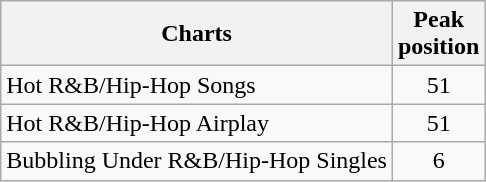<table class="wikitable sortable">
<tr>
<th>Charts</th>
<th>Peak<br>position</th>
</tr>
<tr>
<td>Hot R&B/Hip-Hop Songs</td>
<td style="text-align:center;">51</td>
</tr>
<tr>
<td>Hot R&B/Hip-Hop Airplay</td>
<td style="text-align:center;">51</td>
</tr>
<tr>
<td>Bubbling Under R&B/Hip-Hop Singles</td>
<td style="text-align:center;">6</td>
</tr>
</table>
